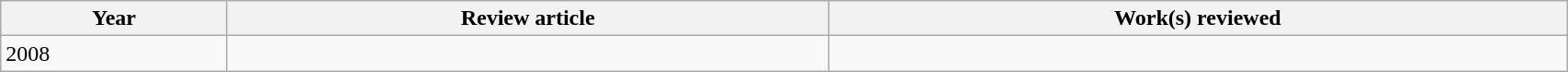<table class="wikitable sortable" style="width:90%;">
<tr>
<th>Year</th>
<th class="unsortable">Review article</th>
<th class="unsortable">Work(s) reviewed</th>
</tr>
<tr>
<td>2008</td>
<td></td>
<td></td>
</tr>
</table>
